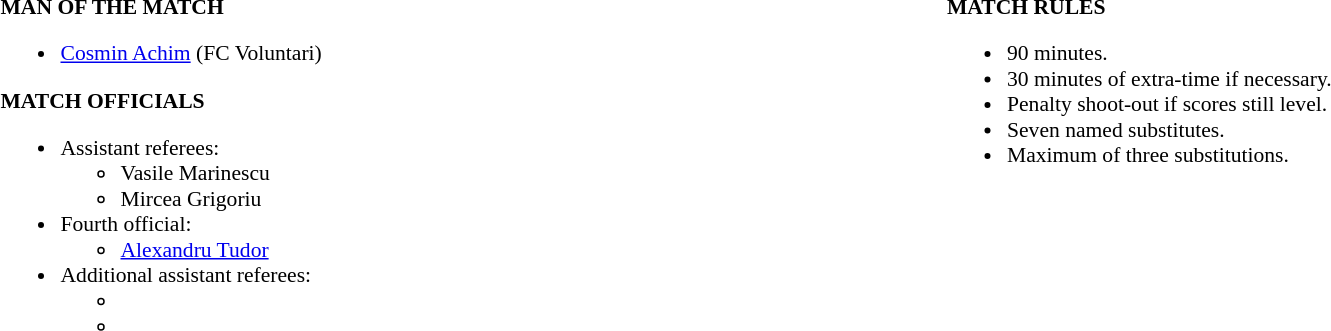<table width=100% style="font-size: 90%">
<tr>
<td width=50% valign=top><br><strong>MAN OF THE MATCH</strong><ul><li> <a href='#'>Cosmin Achim</a> (FC Voluntari)</li></ul><strong>MATCH OFFICIALS</strong><ul><li>Assistant referees:<ul><li>Vasile Marinescu</li><li>Mircea Grigoriu</li></ul></li><li>Fourth official:<ul><li><a href='#'>Alexandru Tudor</a></li></ul></li><li>Additional assistant referees:<ul><li></li><li></li></ul></li></ul></td>
<td width=50% valign=top><br><strong>MATCH RULES</strong><ul><li>90 minutes.</li><li>30 minutes of extra-time if necessary.</li><li>Penalty shoot-out if scores still level.</li><li>Seven named substitutes.</li><li>Maximum of three substitutions.</li></ul></td>
</tr>
</table>
